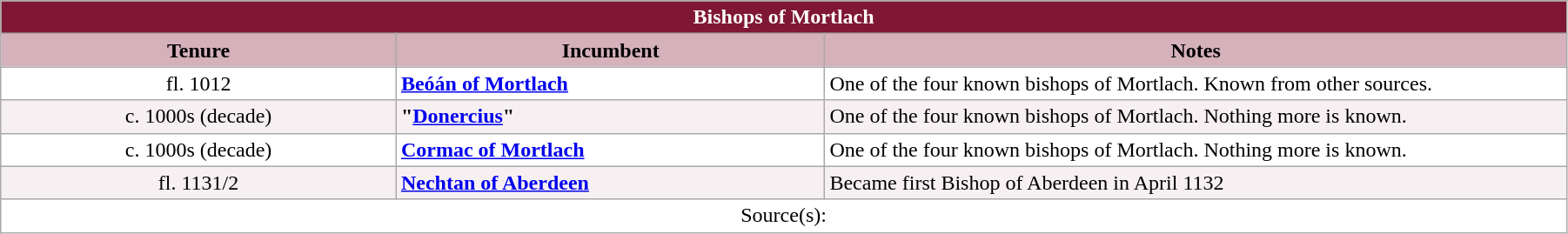<table class="wikitable" style="width:95%;" border="1" cellpadding="2">
<tr>
<th colspan="3" style="background-color: #7F1734; color: white;">Bishops of Mortlach</th>
</tr>
<tr>
<th style="background-color: #D4B1BB; width: 24%;">Tenure</th>
<th style="background-color: #D4B1BB; width: 26%;">Incumbent</th>
<th style="background-color: #D4B1BB; width: 45%;">Notes</th>
</tr>
<tr valign="top" style="background-color: white;">
<td style="text-align: center;">fl. 1012</td>
<td><strong><a href='#'>Beóán of Mortlach</a></strong></td>
<td>One of the four known bishops of Mortlach. Known from other sources.</td>
</tr>
<tr valign="top" style="background-color: #F7F0F2;">
<td style="text-align: center;">c. 1000s (decade)</td>
<td><strong>"<a href='#'>Donercius</a>"</strong></td>
<td>One of the four known bishops of Mortlach. Nothing more is known.</td>
</tr>
<tr valign="top" style="background-color: white;">
<td style="text-align: center;">c. 1000s (decade)</td>
<td><strong><a href='#'>Cormac of Mortlach</a></strong></td>
<td>One of the four known bishops of Mortlach. Nothing more is known.</td>
</tr>
<tr valign="top" style="background-color: #F7F0F2;">
<td style="text-align: center;">fl. 1131/2</td>
<td><strong><a href='#'>Nechtan of Aberdeen</a></strong></td>
<td>Became first Bishop of Aberdeen in April 1132</td>
</tr>
<tr valign="top" style="background-color: white;">
<td align=center colspan="3">Source(s):</td>
</tr>
</table>
